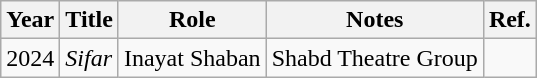<table class="wikitable sortable">
<tr>
<th>Year</th>
<th>Title</th>
<th>Role</th>
<th class="unsortable">Notes</th>
<th>Ref.</th>
</tr>
<tr>
<td>2024</td>
<td><em>Sifar</em></td>
<td>Inayat Shaban</td>
<td>Shabd Theatre Group</td>
<td></td>
</tr>
</table>
